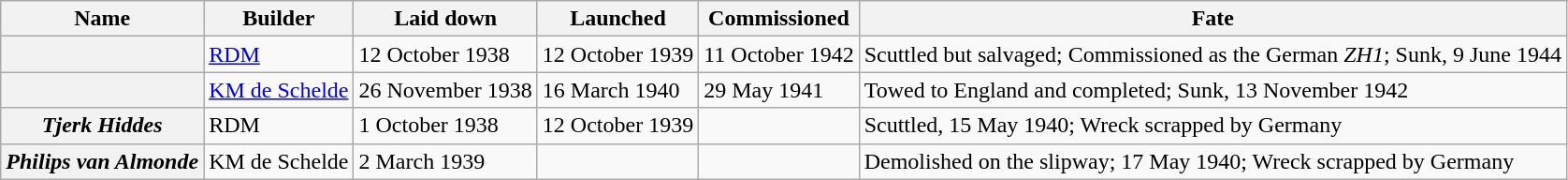<table class="wikitable plainrowheaders">
<tr>
<th scope="col">Name</th>
<th scope="col">Builder</th>
<th scope="col">Laid down</th>
<th scope="col">Launched</th>
<th scope="col">Commissioned</th>
<th scope="col">Fate</th>
</tr>
<tr>
<th scope="row"></th>
<td><a href='#'>RDM</a></td>
<td>12 October 1938</td>
<td>12 October 1939</td>
<td>11 October 1942</td>
<td>Scuttled but salvaged; Commissioned as the German <em>ZH1</em>; Sunk, 9 June 1944</td>
</tr>
<tr>
<th scope="row"></th>
<td><a href='#'>KM de Schelde</a></td>
<td>26 November 1938</td>
<td>16 March 1940</td>
<td>29 May 1941</td>
<td>Towed to England and completed; Sunk, 13 November 1942</td>
</tr>
<tr>
<th scope="row"><em>Tjerk Hiddes</em></th>
<td>RDM</td>
<td>1 October 1938</td>
<td>12 October 1939</td>
<td></td>
<td>Scuttled, 15 May 1940; Wreck scrapped by Germany</td>
</tr>
<tr>
<th scope="row"><em>Philips van Almonde</em></th>
<td>KM de Schelde</td>
<td>2 March 1939</td>
<td></td>
<td></td>
<td>Demolished on the slipway; 17 May 1940; Wreck scrapped by Germany</td>
</tr>
</table>
